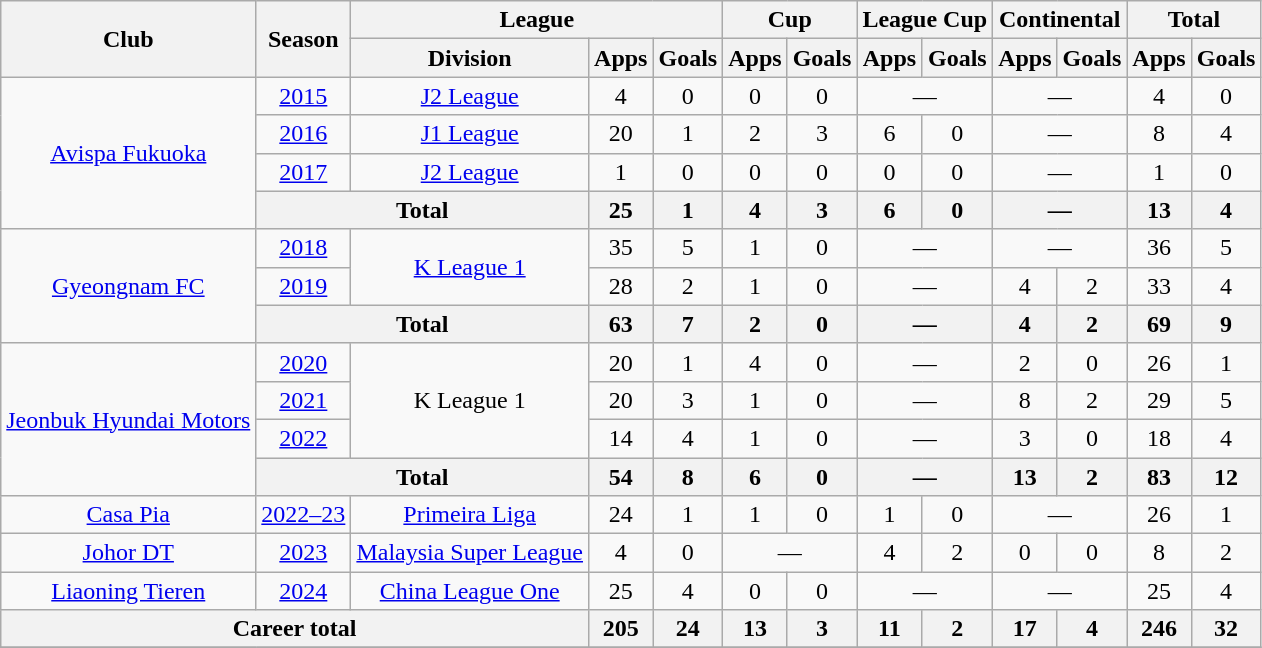<table class="wikitable" style="text-align:center">
<tr>
<th rowspan=2>Club</th>
<th rowspan=2>Season</th>
<th colspan=3>League</th>
<th colspan=2>Cup</th>
<th colspan=2>League Cup</th>
<th colspan=2>Continental</th>
<th colspan=2>Total</th>
</tr>
<tr>
<th>Division</th>
<th>Apps</th>
<th>Goals</th>
<th>Apps</th>
<th>Goals</th>
<th>Apps</th>
<th>Goals</th>
<th>Apps</th>
<th>Goals</th>
<th>Apps</th>
<th>Goals</th>
</tr>
<tr>
<td rowspan="4"><a href='#'>Avispa Fukuoka</a></td>
<td><a href='#'>2015</a></td>
<td><a href='#'>J2 League</a></td>
<td>4</td>
<td>0</td>
<td>0</td>
<td>0</td>
<td colspan="2">—</td>
<td colspan="2">—</td>
<td>4</td>
<td>0</td>
</tr>
<tr>
<td><a href='#'>2016</a></td>
<td><a href='#'>J1 League</a></td>
<td>20</td>
<td>1</td>
<td>2</td>
<td>3</td>
<td>6</td>
<td>0</td>
<td colspan="2">—</td>
<td>8</td>
<td>4</td>
</tr>
<tr>
<td><a href='#'>2017</a></td>
<td><a href='#'>J2 League</a></td>
<td>1</td>
<td>0</td>
<td>0</td>
<td>0</td>
<td>0</td>
<td>0</td>
<td colspan="2">—</td>
<td>1</td>
<td>0</td>
</tr>
<tr>
<th colspan=2>Total</th>
<th>25</th>
<th>1</th>
<th>4</th>
<th>3</th>
<th>6</th>
<th>0</th>
<th colspan="2">—</th>
<th>13</th>
<th>4</th>
</tr>
<tr>
<td rowspan="3"><a href='#'>Gyeongnam FC</a></td>
<td><a href='#'>2018</a></td>
<td rowspan="2"><a href='#'>K League 1</a></td>
<td>35</td>
<td>5</td>
<td>1</td>
<td>0</td>
<td colspan="2">—</td>
<td colspan="2">—</td>
<td>36</td>
<td>5</td>
</tr>
<tr>
<td><a href='#'>2019</a></td>
<td>28</td>
<td>2</td>
<td>1</td>
<td>0</td>
<td colspan="2">—</td>
<td>4</td>
<td>2</td>
<td>33</td>
<td>4</td>
</tr>
<tr>
<th colspan=2>Total</th>
<th>63</th>
<th>7</th>
<th>2</th>
<th>0</th>
<th colspan="2">—</th>
<th>4</th>
<th>2</th>
<th>69</th>
<th>9</th>
</tr>
<tr>
<td rowspan="4"><a href='#'>Jeonbuk Hyundai Motors</a></td>
<td><a href='#'>2020</a></td>
<td rowspan="3">K League 1</td>
<td>20</td>
<td>1</td>
<td>4</td>
<td>0</td>
<td colspan="2">—</td>
<td>2</td>
<td>0</td>
<td>26</td>
<td>1</td>
</tr>
<tr>
<td><a href='#'>2021</a></td>
<td>20</td>
<td>3</td>
<td>1</td>
<td>0</td>
<td colspan="2">—</td>
<td>8</td>
<td>2</td>
<td>29</td>
<td>5</td>
</tr>
<tr>
<td><a href='#'>2022</a></td>
<td>14</td>
<td>4</td>
<td>1</td>
<td>0</td>
<td colspan="2">—</td>
<td>3</td>
<td>0</td>
<td>18</td>
<td>4</td>
</tr>
<tr>
<th colspan=2>Total</th>
<th>54</th>
<th>8</th>
<th>6</th>
<th>0</th>
<th colspan="2">—</th>
<th>13</th>
<th>2</th>
<th>83</th>
<th>12</th>
</tr>
<tr>
<td><a href='#'>Casa Pia</a></td>
<td><a href='#'>2022–23</a></td>
<td><a href='#'>Primeira Liga</a></td>
<td>24</td>
<td>1</td>
<td>1</td>
<td>0</td>
<td>1</td>
<td>0</td>
<td colspan="2">—</td>
<td>26</td>
<td>1</td>
</tr>
<tr>
<td><a href='#'>Johor DT</a></td>
<td><a href='#'>2023</a></td>
<td><a href='#'>Malaysia Super League</a></td>
<td>4</td>
<td>0</td>
<td colspan="2">—</td>
<td>4</td>
<td>2</td>
<td>0</td>
<td>0</td>
<td>8</td>
<td>2</td>
</tr>
<tr>
<td><a href='#'>Liaoning Tieren</a></td>
<td><a href='#'>2024</a></td>
<td><a href='#'>China League One</a></td>
<td>25</td>
<td>4</td>
<td>0</td>
<td>0</td>
<td colspan="2">—</td>
<td colspan="2">—</td>
<td>25</td>
<td>4</td>
</tr>
<tr>
<th colspan=3>Career total</th>
<th>205</th>
<th>24</th>
<th>13</th>
<th>3</th>
<th>11</th>
<th>2</th>
<th>17</th>
<th>4</th>
<th>246</th>
<th>32</th>
</tr>
<tr>
</tr>
</table>
